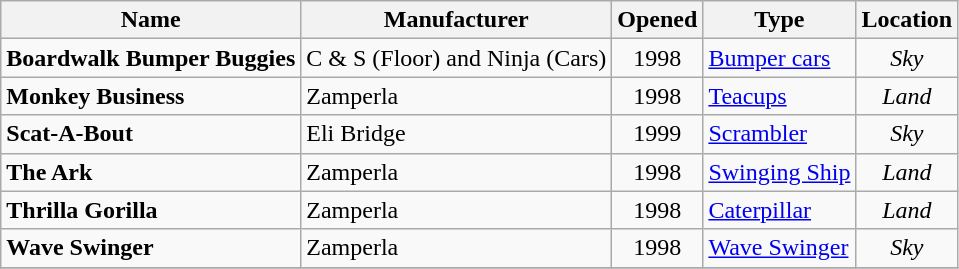<table class="wikitable sortable">
<tr>
<th>Name</th>
<th>Manufacturer</th>
<th>Opened</th>
<th>Type</th>
<th>Location</th>
</tr>
<tr>
<td><strong>Boardwalk Bumper Buggies</strong></td>
<td>C & S (Floor) and Ninja (Cars)</td>
<td align=center>1998</td>
<td><a href='#'>Bumper cars</a></td>
<td align=center><em>Sky</em></td>
</tr>
<tr>
<td><strong>Monkey Business</strong></td>
<td>Zamperla</td>
<td align="center">1998</td>
<td><a href='#'>Teacups</a></td>
<td align="center"><em>Land</em></td>
</tr>
<tr>
<td><strong>Scat-A-Bout</strong></td>
<td>Eli Bridge</td>
<td align="center">1999</td>
<td><a href='#'>Scrambler</a></td>
<td align="center"><em>Sky</em></td>
</tr>
<tr>
<td><strong>The Ark</strong></td>
<td>Zamperla</td>
<td align=center>1998</td>
<td><a href='#'>Swinging Ship</a></td>
<td align=center><em>Land</em></td>
</tr>
<tr>
<td><strong>Thrilla Gorilla</strong></td>
<td>Zamperla</td>
<td align=center>1998</td>
<td><a href='#'>Caterpillar</a></td>
<td align=center><em>Land</em></td>
</tr>
<tr>
<td><strong>Wave Swinger</strong></td>
<td>Zamperla</td>
<td align=center>1998</td>
<td><a href='#'>Wave Swinger</a></td>
<td align=center><em>Sky</em></td>
</tr>
<tr>
</tr>
</table>
